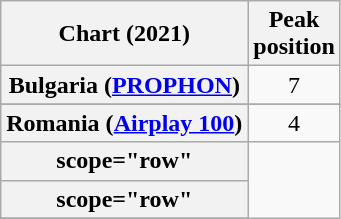<table class="wikitable sortable plainrowheaders" style="text-align:center">
<tr>
<th scope="col">Chart (2021)</th>
<th scope="col">Peak<br>position</th>
</tr>
<tr>
<th scope="row">Bulgaria (<a href='#'>PROPHON</a>)</th>
<td>7</td>
</tr>
<tr>
</tr>
<tr>
<th scope="row">Romania (<a href='#'>Airplay 100</a>)</th>
<td>4</td>
</tr>
<tr>
<th>scope="row"</th>
</tr>
<tr>
<th>scope="row"</th>
</tr>
<tr>
</tr>
<tr>
</tr>
</table>
